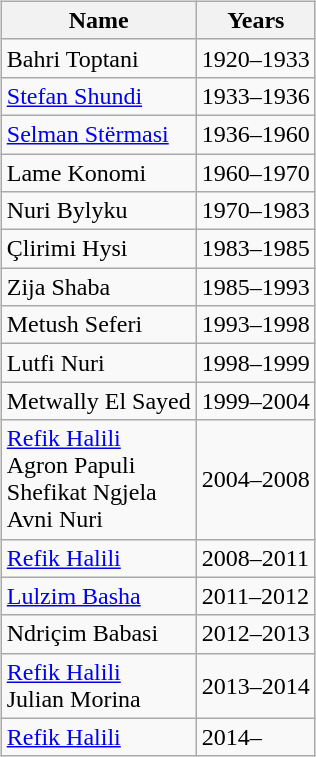<table>
<tr>
<td width="10"> </td>
<td valign="top"><br><table class="wikitable" style="text-align: center">
<tr>
<th rowspan="1">Name</th>
<th rowspan="1">Years</th>
</tr>
<tr>
<td align=left> Bahri Toptani</td>
<td align=left>1920–1933</td>
</tr>
<tr>
<td align=left><a href='#'>Stefan Shundi</a></td>
<td align=left>1933–1936</td>
</tr>
<tr>
<td align=left> <a href='#'>Selman Stërmasi</a></td>
<td align=left>1936–1960</td>
</tr>
<tr>
<td align=left> Lame Konomi</td>
<td align=left>1960–1970</td>
</tr>
<tr>
<td align=left> Nuri Bylyku</td>
<td align=left>1970–1983</td>
</tr>
<tr>
<td align=left> Çlirimi Hysi</td>
<td align=left>1983–1985</td>
</tr>
<tr>
<td align=left> Zija Shaba</td>
<td align=left>1985–1993</td>
</tr>
<tr>
<td align=left> Metush Seferi</td>
<td align=left>1993–1998</td>
</tr>
<tr>
<td align=left> Lutfi Nuri</td>
<td align=left>1998–1999</td>
</tr>
<tr>
<td align=left> Metwally El Sayed</td>
<td align=left>1999–2004</td>
</tr>
<tr>
<td align=left> <a href='#'>Refik Halili</a><br> Agron Papuli<br> Shefikat Ngjela<br> Avni Nuri</td>
<td align=left>2004–2008</td>
</tr>
<tr>
<td align=left> <a href='#'>Refik Halili</a></td>
<td align=left>2008–2011</td>
</tr>
<tr>
<td align=left> <a href='#'>Lulzim Basha</a></td>
<td align=left>2011–2012</td>
</tr>
<tr>
<td align=left> Ndriçim Babasi</td>
<td align=left>2012–2013</td>
</tr>
<tr>
<td align=left> <a href='#'>Refik Halili</a><br> Julian Morina</td>
<td align=left>2013–2014</td>
</tr>
<tr>
<td align=left> <a href='#'>Refik Halili</a></td>
<td align=left>2014–</td>
</tr>
</table>
</td>
</tr>
</table>
